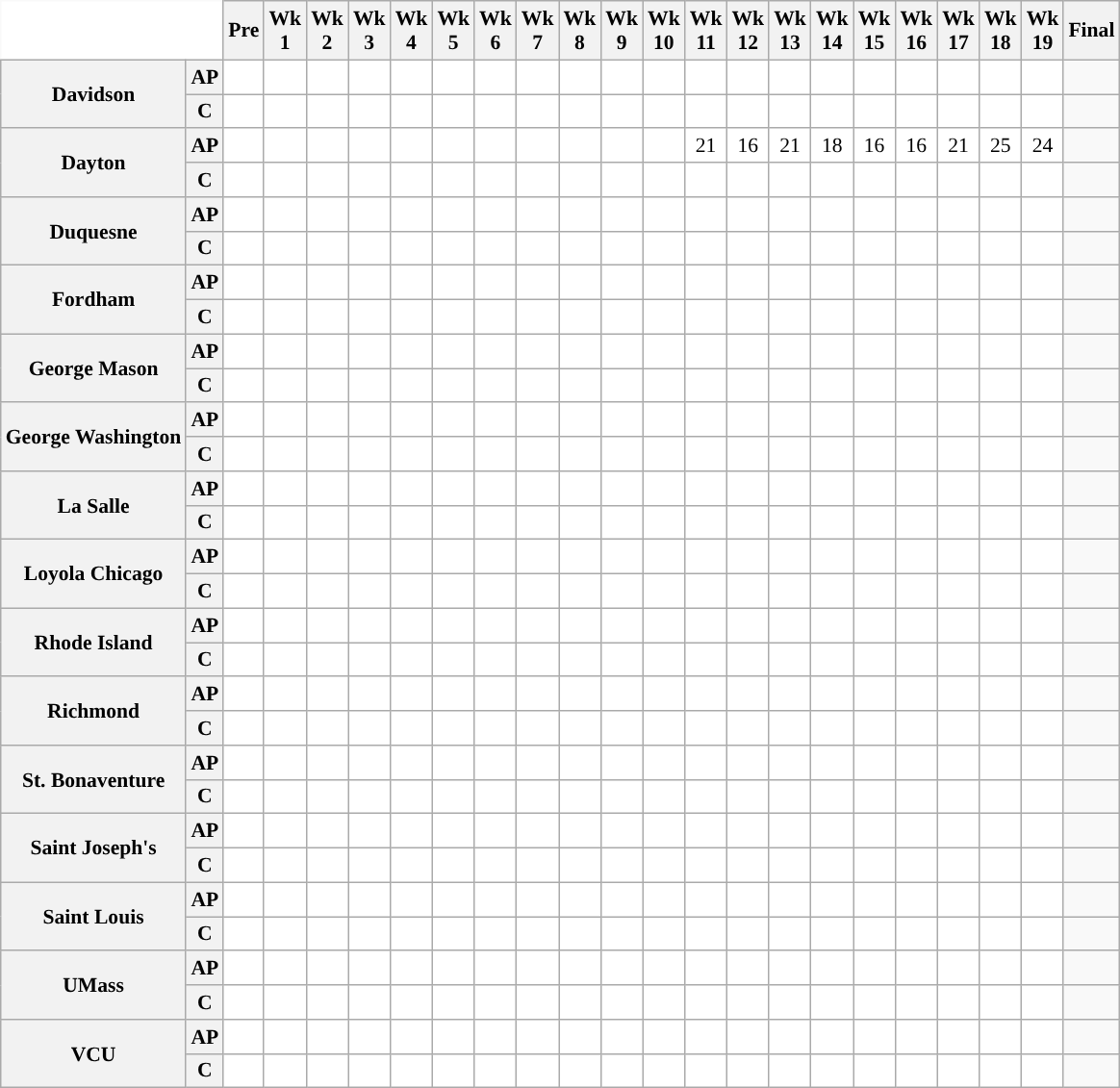<table class="wikitable" style="white-space:nowrap;font-size:90%;">
<tr>
<th colspan="2" style="background:white; border-top-style:hidden; border-left-style:hidden;"> </th>
<th>Pre</th>
<th>Wk<br>1</th>
<th>Wk<br>2</th>
<th>Wk<br>3</th>
<th>Wk<br>4</th>
<th>Wk<br>5</th>
<th>Wk<br>6</th>
<th>Wk<br>7</th>
<th>Wk<br>8</th>
<th>Wk<br>9</th>
<th>Wk<br>10</th>
<th>Wk<br>11</th>
<th>Wk<br>12</th>
<th>Wk<br>13</th>
<th>Wk<br>14</th>
<th>Wk<br>15</th>
<th>Wk<br>16</th>
<th>Wk<br>17</th>
<th>Wk<br>18</th>
<th>Wk<br>19</th>
<th>Final</th>
</tr>
<tr style="text-align:center;">
<th rowspan="2">Davidson</th>
<th>AP</th>
<td style="background:#FFF;"></td>
<td style="background:#FFF;"></td>
<td style="background:#FFF;"></td>
<td style="background:#FFF;"></td>
<td style="background:#FFF;"></td>
<td style="background:#FFF;"></td>
<td style="background:#FFF;"></td>
<td style="background:#FFF;"></td>
<td style="background:#FFF;"></td>
<td style="background:#FFF;"></td>
<td style="background:#FFF;"></td>
<td style="background:#FFF;"></td>
<td style="background:#FFF;"></td>
<td style="background:#FFF;"></td>
<td style="background:#FFF;"></td>
<td style="background:#FFF;"></td>
<td style="background:#FFF;"></td>
<td style="background:#FFF;"></td>
<td style="background:#FFF;"></td>
<td style="background:#FFF;"></td>
<td></td>
</tr>
<tr style="text-align:center;">
<th>C</th>
<td style="background:#FFF;"></td>
<td style="background:#FFF;"></td>
<td style="background:#FFF;"></td>
<td style="background:#FFF;"></td>
<td style="background:#FFF;"></td>
<td style="background:#FFF;"></td>
<td style="background:#FFF;"></td>
<td style="background:#FFF;"></td>
<td style="background:#FFF;"></td>
<td style="background:#FFF;"></td>
<td style="background:#FFF;"></td>
<td style="background:#FFF;"></td>
<td style="background:#FFF;"></td>
<td style="background:#FFF;"></td>
<td style="background:#FFF;"></td>
<td style="background:#FFF;"></td>
<td style="background:#FFF;"></td>
<td style="background:#FFF;"></td>
<td style="background:#FFF;"></td>
<td style="background:#FFF;"></td>
<td></td>
</tr>
<tr style="text-align:center;">
<th rowspan="2">Dayton</th>
<th>AP</th>
<td style="background:#FFF;"></td>
<td style="background:#FFF;"></td>
<td style="background:#FFF;"></td>
<td style="background:#FFF;"></td>
<td style="background:#FFF;"></td>
<td style="background:#FFF;"></td>
<td style="background:#FFF;"></td>
<td style="background:#FFF;"></td>
<td style="background:#FFF;"></td>
<td style="background:#FFF;"></td>
<td style="background:#FFF;"></td>
<td style="background:#FFF;">21</td>
<td style="background:#FFF;">16</td>
<td style="background:#FFF;">21</td>
<td style="background:#FFF;">18</td>
<td style="background:#FFF;">16</td>
<td style="background:#FFF;">16</td>
<td style="background:#FFF;">21</td>
<td style="background:#FFF;">25</td>
<td style="background:#FFF;">24</td>
<td></td>
</tr>
<tr style="text-align:center;">
<th>C</th>
<td style="background:#FFF;"></td>
<td style="background:#FFF;"></td>
<td style="background:#FFF;"></td>
<td style="background:#FFF;"></td>
<td style="background:#FFF;"></td>
<td style="background:#FFF;"></td>
<td style="background:#FFF;"></td>
<td style="background:#FFF;"></td>
<td style="background:#FFF;"></td>
<td style="background:#FFF;"></td>
<td style="background:#FFF;"></td>
<td style="background:#FFF;"></td>
<td style="background:#FFF;"></td>
<td style="background:#FFF;"></td>
<td style="background:#FFF;"></td>
<td style="background:#FFF;"></td>
<td style="background:#FFF;"></td>
<td style="background:#FFF;"></td>
<td style="background:#FFF;"></td>
<td style="background:#FFF;"></td>
<td></td>
</tr>
<tr style="text-align:center;">
<th rowspan="2">Duquesne</th>
<th>AP</th>
<td style="background:#FFF;"></td>
<td style="background:#FFF;"></td>
<td style="background:#FFF;"></td>
<td style="background:#FFF;"></td>
<td style="background:#FFF;"></td>
<td style="background:#FFF;"></td>
<td style="background:#FFF;"></td>
<td style="background:#FFF;"></td>
<td style="background:#FFF;"></td>
<td style="background:#FFF;"></td>
<td style="background:#FFF;"></td>
<td style="background:#FFF;"></td>
<td style="background:#FFF;"></td>
<td style="background:#FFF;"></td>
<td style="background:#FFF;"></td>
<td style="background:#FFF;"></td>
<td style="background:#FFF;"></td>
<td style="background:#FFF;"></td>
<td style="background:#FFF;"></td>
<td style="background:#FFF;"></td>
<td></td>
</tr>
<tr style="text-align:center;">
<th>C</th>
<td style="background:#FFF;"></td>
<td style="background:#FFF;"></td>
<td style="background:#FFF;"></td>
<td style="background:#FFF;"></td>
<td style="background:#FFF;"></td>
<td style="background:#FFF;"></td>
<td style="background:#FFF;"></td>
<td style="background:#FFF;"></td>
<td style="background:#FFF;"></td>
<td style="background:#FFF;"></td>
<td style="background:#FFF;"></td>
<td style="background:#FFF;"></td>
<td style="background:#FFF;"></td>
<td style="background:#FFF;"></td>
<td style="background:#FFF;"></td>
<td style="background:#FFF;"></td>
<td style="background:#FFF;"></td>
<td style="background:#FFF;"></td>
<td style="background:#FFF;"></td>
<td style="background:#FFF;"></td>
<td></td>
</tr>
<tr style="text-align:center;">
<th rowspan="2">Fordham</th>
<th>AP</th>
<td style="background:#FFF;"></td>
<td style="background:#FFF;"></td>
<td style="background:#FFF;"></td>
<td style="background:#FFF;"></td>
<td style="background:#FFF;"></td>
<td style="background:#FFF;"></td>
<td style="background:#FFF;"></td>
<td style="background:#FFF;"></td>
<td style="background:#FFF;"></td>
<td style="background:#FFF;"></td>
<td style="background:#FFF;"></td>
<td style="background:#FFF;"></td>
<td style="background:#FFF;"></td>
<td style="background:#FFF;"></td>
<td style="background:#FFF;"></td>
<td style="background:#FFF;"></td>
<td style="background:#FFF;"></td>
<td style="background:#FFF;"></td>
<td style="background:#FFF;"></td>
<td style="background:#FFF;"></td>
<td></td>
</tr>
<tr style="text-align:center;">
<th>C</th>
<td style="background:#FFF;"></td>
<td style="background:#FFF;"></td>
<td style="background:#FFF;"></td>
<td style="background:#FFF;"></td>
<td style="background:#FFF;"></td>
<td style="background:#FFF;"></td>
<td style="background:#FFF;"></td>
<td style="background:#FFF;"></td>
<td style="background:#FFF;"></td>
<td style="background:#FFF;"></td>
<td style="background:#FFF;"></td>
<td style="background:#FFF;"></td>
<td style="background:#FFF;"></td>
<td style="background:#FFF;"></td>
<td style="background:#FFF;"></td>
<td style="background:#FFF;"></td>
<td style="background:#FFF;"></td>
<td style="background:#FFF;"></td>
<td style="background:#FFF;"></td>
<td style="background:#FFF;"></td>
<td></td>
</tr>
<tr style="text-align:center;">
<th rowspan="2">George Mason</th>
<th>AP</th>
<td style="background:#FFF;"></td>
<td style="background:#FFF;"></td>
<td style="background:#FFF;"></td>
<td style="background:#FFF;"></td>
<td style="background:#FFF;"></td>
<td style="background:#FFF;"></td>
<td style="background:#FFF;"></td>
<td style="background:#FFF;"></td>
<td style="background:#FFF;"></td>
<td style="background:#FFF;"></td>
<td style="background:#FFF;"></td>
<td style="background:#FFF;"></td>
<td style="background:#FFF;"></td>
<td style="background:#FFF;"></td>
<td style="background:#FFF;"></td>
<td style="background:#FFF;"></td>
<td style="background:#FFF;"></td>
<td style="background:#FFF;"></td>
<td style="background:#FFF;"></td>
<td style="background:#FFF;"></td>
<td></td>
</tr>
<tr style="text-align:center;">
<th>C</th>
<td style="background:#FFF;"></td>
<td style="background:#FFF;"></td>
<td style="background:#FFF;"></td>
<td style="background:#FFF;"></td>
<td style="background:#FFF;"></td>
<td style="background:#FFF;"></td>
<td style="background:#FFF;"></td>
<td style="background:#FFF;"></td>
<td style="background:#FFF;"></td>
<td style="background:#FFF;"></td>
<td style="background:#FFF;"></td>
<td style="background:#FFF;"></td>
<td style="background:#FFF;"></td>
<td style="background:#FFF;"></td>
<td style="background:#FFF;"></td>
<td style="background:#FFF;"></td>
<td style="background:#FFF;"></td>
<td style="background:#FFF;"></td>
<td style="background:#FFF;"></td>
<td style="background:#FFF;"></td>
<td></td>
</tr>
<tr style="text-align:center;">
<th rowspan="2">George Washington</th>
<th>AP</th>
<td style="background:#FFF;"></td>
<td style="background:#FFF;"></td>
<td style="background:#FFF;"></td>
<td style="background:#FFF;"></td>
<td style="background:#FFF;"></td>
<td style="background:#FFF;"></td>
<td style="background:#FFF;"></td>
<td style="background:#FFF;"></td>
<td style="background:#FFF;"></td>
<td style="background:#FFF;"></td>
<td style="background:#FFF;"></td>
<td style="background:#FFF;"></td>
<td style="background:#FFF;"></td>
<td style="background:#FFF;"></td>
<td style="background:#FFF;"></td>
<td style="background:#FFF;"></td>
<td style="background:#FFF;"></td>
<td style="background:#FFF;"></td>
<td style="background:#FFF;"></td>
<td style="background:#FFF;"></td>
<td></td>
</tr>
<tr style="text-align:center;">
<th>C</th>
<td style="background:#FFF;"></td>
<td style="background:#FFF;"></td>
<td style="background:#FFF;"></td>
<td style="background:#FFF;"></td>
<td style="background:#FFF;"></td>
<td style="background:#FFF;"></td>
<td style="background:#FFF;"></td>
<td style="background:#FFF;"></td>
<td style="background:#FFF;"></td>
<td style="background:#FFF;"></td>
<td style="background:#FFF;"></td>
<td style="background:#FFF;"></td>
<td style="background:#FFF;"></td>
<td style="background:#FFF;"></td>
<td style="background:#FFF;"></td>
<td style="background:#FFF;"></td>
<td style="background:#FFF;"></td>
<td style="background:#FFF;"></td>
<td style="background:#FFF;"></td>
<td style="background:#FFF;"></td>
<td></td>
</tr>
<tr style="text-align:center;">
<th rowspan="2">La Salle</th>
<th>AP</th>
<td style="background:#FFF;"></td>
<td style="background:#FFF;"></td>
<td style="background:#FFF;"></td>
<td style="background:#FFF;"></td>
<td style="background:#FFF;"></td>
<td style="background:#FFF;"></td>
<td style="background:#FFF;"></td>
<td style="background:#FFF;"></td>
<td style="background:#FFF;"></td>
<td style="background:#FFF;"></td>
<td style="background:#FFF;"></td>
<td style="background:#FFF;"></td>
<td style="background:#FFF;"></td>
<td style="background:#FFF;"></td>
<td style="background:#FFF;"></td>
<td style="background:#FFF;"></td>
<td style="background:#FFF;"></td>
<td style="background:#FFF;"></td>
<td style="background:#FFF;"></td>
<td style="background:#FFF;"></td>
<td></td>
</tr>
<tr style="text-align:center;">
<th>C</th>
<td style="background:#FFF;"></td>
<td style="background:#FFF;"></td>
<td style="background:#FFF;"></td>
<td style="background:#FFF;"></td>
<td style="background:#FFF;"></td>
<td style="background:#FFF;"></td>
<td style="background:#FFF;"></td>
<td style="background:#FFF;"></td>
<td style="background:#FFF;"></td>
<td style="background:#FFF;"></td>
<td style="background:#FFF;"></td>
<td style="background:#FFF;"></td>
<td style="background:#FFF;"></td>
<td style="background:#FFF;"></td>
<td style="background:#FFF;"></td>
<td style="background:#FFF;"></td>
<td style="background:#FFF;"></td>
<td style="background:#FFF;"></td>
<td style="background:#FFF;"></td>
<td style="background:#FFF;"></td>
<td></td>
</tr>
<tr style="text-align:center;">
<th rowspan="2">Loyola Chicago</th>
<th>AP</th>
<td style="background:#FFF;"></td>
<td style="background:#FFF;"></td>
<td style="background:#FFF;"></td>
<td style="background:#FFF;"></td>
<td style="background:#FFF;"></td>
<td style="background:#FFF;"></td>
<td style="background:#FFF;"></td>
<td style="background:#FFF;"></td>
<td style="background:#FFF;"></td>
<td style="background:#FFF;"></td>
<td style="background:#FFF;"></td>
<td style="background:#FFF;"></td>
<td style="background:#FFF;"></td>
<td style="background:#FFF;"></td>
<td style="background:#FFF;"></td>
<td style="background:#FFF;"></td>
<td style="background:#FFF;"></td>
<td style="background:#FFF;"></td>
<td style="background:#FFF;"></td>
<td style="background:#FFF;"></td>
<td></td>
</tr>
<tr style="text-align:center;">
<th>C</th>
<td style="background:#FFF;"></td>
<td style="background:#FFF;"></td>
<td style="background:#FFF;"></td>
<td style="background:#FFF;"></td>
<td style="background:#FFF;"></td>
<td style="background:#FFF;"></td>
<td style="background:#FFF;"></td>
<td style="background:#FFF;"></td>
<td style="background:#FFF;"></td>
<td style="background:#FFF;"></td>
<td style="background:#FFF;"></td>
<td style="background:#FFF;"></td>
<td style="background:#FFF;"></td>
<td style="background:#FFF;"></td>
<td style="background:#FFF;"></td>
<td style="background:#FFF;"></td>
<td style="background:#FFF;"></td>
<td style="background:#FFF;"></td>
<td style="background:#FFF;"></td>
<td style="background:#FFF;"></td>
<td></td>
</tr>
<tr style="text-align:center;">
<th rowspan="2">Rhode Island</th>
<th>AP</th>
<td style="background:#FFF;"></td>
<td style="background:#FFF;"></td>
<td style="background:#FFF;"></td>
<td style="background:#FFF;"></td>
<td style="background:#FFF;"></td>
<td style="background:#FFF;"></td>
<td style="background:#FFF;"></td>
<td style="background:#FFF;"></td>
<td style="background:#FFF;"></td>
<td style="background:#FFF;"></td>
<td style="background:#FFF;"></td>
<td style="background:#FFF;"></td>
<td style="background:#FFF;"></td>
<td style="background:#FFF;"></td>
<td style="background:#FFF;"></td>
<td style="background:#FFF;"></td>
<td style="background:#FFF;"></td>
<td style="background:#FFF;"></td>
<td style="background:#FFF;"></td>
<td style="background:#FFF;"></td>
<td></td>
</tr>
<tr style="text-align:center;">
<th>C</th>
<td style="background:#FFF;"></td>
<td style="background:#FFF;"></td>
<td style="background:#FFF;"></td>
<td style="background:#FFF;"></td>
<td style="background:#FFF;"></td>
<td style="background:#FFF;"></td>
<td style="background:#FFF;"></td>
<td style="background:#FFF;"></td>
<td style="background:#FFF;"></td>
<td style="background:#FFF;"></td>
<td style="background:#FFF;"></td>
<td style="background:#FFF;"></td>
<td style="background:#FFF;"></td>
<td style="background:#FFF;"></td>
<td style="background:#FFF;"></td>
<td style="background:#FFF;"></td>
<td style="background:#FFF;"></td>
<td style="background:#FFF;"></td>
<td style="background:#FFF;"></td>
<td style="background:#FFF;"></td>
<td></td>
</tr>
<tr style="text-align:center;">
<th rowspan="2">Richmond</th>
<th>AP</th>
<td style="background:#FFF;"></td>
<td style="background:#FFF;"></td>
<td style="background:#FFF;"></td>
<td style="background:#FFF;"></td>
<td style="background:#FFF;"></td>
<td style="background:#FFF;"></td>
<td style="background:#FFF;"></td>
<td style="background:#FFF;"></td>
<td style="background:#FFF;"></td>
<td style="background:#FFF;"></td>
<td style="background:#FFF;"></td>
<td style="background:#FFF;"></td>
<td style="background:#FFF;"></td>
<td style="background:#FFF;"></td>
<td style="background:#FFF;"></td>
<td style="background:#FFF;"></td>
<td style="background:#FFF;"></td>
<td style="background:#FFF;"></td>
<td style="background:#FFF;"></td>
<td style="background:#FFF;"></td>
<td></td>
</tr>
<tr style="text-align:center;">
<th>C</th>
<td style="background:#FFF;"></td>
<td style="background:#FFF;"></td>
<td style="background:#FFF;"></td>
<td style="background:#FFF;"></td>
<td style="background:#FFF;"></td>
<td style="background:#FFF;"></td>
<td style="background:#FFF;"></td>
<td style="background:#FFF;"></td>
<td style="background:#FFF;"></td>
<td style="background:#FFF;"></td>
<td style="background:#FFF;"></td>
<td style="background:#FFF;"></td>
<td style="background:#FFF;"></td>
<td style="background:#FFF;"></td>
<td style="background:#FFF;"></td>
<td style="background:#FFF;"></td>
<td style="background:#FFF;"></td>
<td style="background:#FFF;"></td>
<td style="background:#FFF;"></td>
<td style="background:#FFF;"></td>
<td></td>
</tr>
<tr style="text-align:center;">
<th rowspan="2">St. Bonaventure</th>
<th>AP</th>
<td style="background:#FFF;"></td>
<td style="background:#FFF;"></td>
<td style="background:#FFF;"></td>
<td style="background:#FFF;"></td>
<td style="background:#FFF;"></td>
<td style="background:#FFF;"></td>
<td style="background:#FFF;"></td>
<td style="background:#FFF;"></td>
<td style="background:#FFF;"></td>
<td style="background:#FFF;"></td>
<td style="background:#FFF;"></td>
<td style="background:#FFF;"></td>
<td style="background:#FFF;"></td>
<td style="background:#FFF;"></td>
<td style="background:#FFF;"></td>
<td style="background:#FFF;"></td>
<td style="background:#FFF;"></td>
<td style="background:#FFF;"></td>
<td style="background:#FFF;"></td>
<td style="background:#FFF;"></td>
<td></td>
</tr>
<tr style="text-align:center;">
<th>C</th>
<td style="background:#FFF;"></td>
<td style="background:#FFF;"></td>
<td style="background:#FFF;"></td>
<td style="background:#FFF;"></td>
<td style="background:#FFF;"></td>
<td style="background:#FFF;"></td>
<td style="background:#FFF;"></td>
<td style="background:#FFF;"></td>
<td style="background:#FFF;"></td>
<td style="background:#FFF;"></td>
<td style="background:#FFF;"></td>
<td style="background:#FFF;"></td>
<td style="background:#FFF;"></td>
<td style="background:#FFF;"></td>
<td style="background:#FFF;"></td>
<td style="background:#FFF;"></td>
<td style="background:#FFF;"></td>
<td style="background:#FFF;"></td>
<td style="background:#FFF;"></td>
<td style="background:#FFF;"></td>
<td></td>
</tr>
<tr style="text-align:center;">
<th rowspan="2">Saint Joseph's</th>
<th>AP</th>
<td style="background:#FFF;"></td>
<td style="background:#FFF;"></td>
<td style="background:#FFF;"></td>
<td style="background:#FFF;"></td>
<td style="background:#FFF;"></td>
<td style="background:#FFF;"></td>
<td style="background:#FFF;"></td>
<td style="background:#FFF;"></td>
<td style="background:#FFF;"></td>
<td style="background:#FFF;"></td>
<td style="background:#FFF;"></td>
<td style="background:#FFF;"></td>
<td style="background:#FFF;"></td>
<td style="background:#FFF;"></td>
<td style="background:#FFF;"></td>
<td style="background:#FFF;"></td>
<td style="background:#FFF;"></td>
<td style="background:#FFF;"></td>
<td style="background:#FFF;"></td>
<td style="background:#FFF;"></td>
<td></td>
</tr>
<tr style="text-align:center;">
<th>C</th>
<td style="background:#FFF;"></td>
<td style="background:#FFF;"></td>
<td style="background:#FFF;"></td>
<td style="background:#FFF;"></td>
<td style="background:#FFF;"></td>
<td style="background:#FFF;"></td>
<td style="background:#FFF;"></td>
<td style="background:#FFF;"></td>
<td style="background:#FFF;"></td>
<td style="background:#FFF;"></td>
<td style="background:#FFF;"></td>
<td style="background:#FFF;"></td>
<td style="background:#FFF;"></td>
<td style="background:#FFF;"></td>
<td style="background:#FFF;"></td>
<td style="background:#FFF;"></td>
<td style="background:#FFF;"></td>
<td style="background:#FFF;"></td>
<td style="background:#FFF;"></td>
<td style="background:#FFF;"></td>
<td></td>
</tr>
<tr style="text-align:center;">
<th rowspan="2">Saint Louis</th>
<th>AP</th>
<td style="background:#FFF;"></td>
<td style="background:#FFF;"></td>
<td style="background:#FFF;"></td>
<td style="background:#FFF;"></td>
<td style="background:#FFF;"></td>
<td style="background:#FFF;"></td>
<td style="background:#FFF;"></td>
<td style="background:#FFF;"></td>
<td style="background:#FFF;"></td>
<td style="background:#FFF;"></td>
<td style="background:#FFF;"></td>
<td style="background:#FFF;"></td>
<td style="background:#FFF;"></td>
<td style="background:#FFF;"></td>
<td style="background:#FFF;"></td>
<td style="background:#FFF;"></td>
<td style="background:#FFF;"></td>
<td style="background:#FFF;"></td>
<td style="background:#FFF;"></td>
<td style="background:#FFF;"></td>
<td></td>
</tr>
<tr style="text-align:center;">
<th>C</th>
<td style="background:#FFF;"></td>
<td style="background:#FFF;"></td>
<td style="background:#FFF;"></td>
<td style="background:#FFF;"></td>
<td style="background:#FFF;"></td>
<td style="background:#FFF;"></td>
<td style="background:#FFF;"></td>
<td style="background:#FFF;"></td>
<td style="background:#FFF;"></td>
<td style="background:#FFF;"></td>
<td style="background:#FFF;"></td>
<td style="background:#FFF;"></td>
<td style="background:#FFF;"></td>
<td style="background:#FFF;"></td>
<td style="background:#FFF;"></td>
<td style="background:#FFF;"></td>
<td style="background:#FFF;"></td>
<td style="background:#FFF;"></td>
<td style="background:#FFF;"></td>
<td style="background:#FFF;"></td>
<td></td>
</tr>
<tr style="text-align:center;">
<th rowspan="2">UMass</th>
<th>AP</th>
<td style="background:#FFF;"></td>
<td style="background:#FFF;"></td>
<td style="background:#FFF;"></td>
<td style="background:#FFF;"></td>
<td style="background:#FFF;"></td>
<td style="background:#FFF;"></td>
<td style="background:#FFF;"></td>
<td style="background:#FFF;"></td>
<td style="background:#FFF;"></td>
<td style="background:#FFF;"></td>
<td style="background:#FFF;"></td>
<td style="background:#FFF;"></td>
<td style="background:#FFF;"></td>
<td style="background:#FFF;"></td>
<td style="background:#FFF;"></td>
<td style="background:#FFF;"></td>
<td style="background:#FFF;"></td>
<td style="background:#FFF;"></td>
<td style="background:#FFF;"></td>
<td style="background:#FFF;"></td>
<td></td>
</tr>
<tr style="text-align:center;">
<th>C</th>
<td style="background:#FFF;"></td>
<td style="background:#FFF;"></td>
<td style="background:#FFF;"></td>
<td style="background:#FFF;"></td>
<td style="background:#FFF;"></td>
<td style="background:#FFF;"></td>
<td style="background:#FFF;"></td>
<td style="background:#FFF;"></td>
<td style="background:#FFF;"></td>
<td style="background:#FFF;"></td>
<td style="background:#FFF;"></td>
<td style="background:#FFF;"></td>
<td style="background:#FFF;"></td>
<td style="background:#FFF;"></td>
<td style="background:#FFF;"></td>
<td style="background:#FFF;"></td>
<td style="background:#FFF;"></td>
<td style="background:#FFF;"></td>
<td style="background:#FFF;"></td>
<td style="background:#FFF;"></td>
<td></td>
</tr>
<tr style="text-align:center;">
<th rowspan="2">VCU</th>
<th>AP</th>
<td style="background:#FFF;"></td>
<td style="background:#FFF;"></td>
<td style="background:#FFF;"></td>
<td style="background:#FFF;"></td>
<td style="background:#FFF;"></td>
<td style="background:#FFF;"></td>
<td style="background:#FFF;"></td>
<td style="background:#FFF;"></td>
<td style="background:#FFF;"></td>
<td style="background:#FFF;"></td>
<td style="background:#FFF;"></td>
<td style="background:#FFF;"></td>
<td style="background:#FFF;"></td>
<td style="background:#FFF;"></td>
<td style="background:#FFF;"></td>
<td style="background:#FFF;"></td>
<td style="background:#FFF;"></td>
<td style="background:#FFF;"></td>
<td style="background:#FFF;"></td>
<td style="background:#FFF;"></td>
<td></td>
</tr>
<tr style="text-align:center;">
<th>C</th>
<td style="background:#FFF;"></td>
<td style="background:#FFF;"></td>
<td style="background:#FFF;"></td>
<td style="background:#FFF;"></td>
<td style="background:#FFF;"></td>
<td style="background:#FFF;"></td>
<td style="background:#FFF;"></td>
<td style="background:#FFF;"></td>
<td style="background:#FFF;"></td>
<td style="background:#FFF;"></td>
<td style="background:#FFF;"></td>
<td style="background:#FFF;"></td>
<td style="background:#FFF;"></td>
<td style="background:#FFF;"></td>
<td style="background:#FFF;"></td>
<td style="background:#FFF;"></td>
<td style="background:#FFF;"></td>
<td style="background:#FFF;"></td>
<td style="background:#FFF;"></td>
<td style="background:#FFF;"></td>
<td></td>
</tr>
</table>
